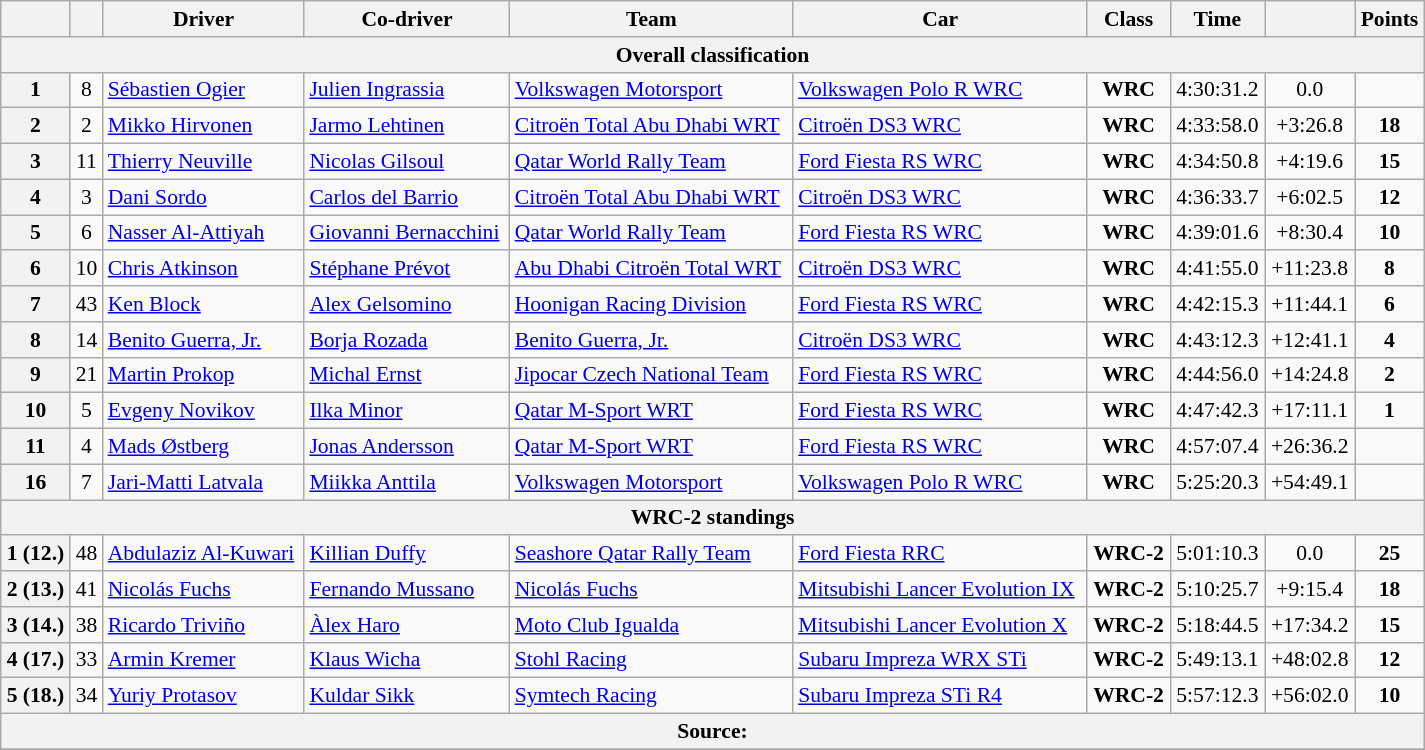<table class="wikitable" width=90% style="text-align: left; font-size: 90%; max-width: 950px;">
<tr>
<th></th>
<th></th>
<th>Driver</th>
<th>Co-driver</th>
<th>Team</th>
<th>Car</th>
<th>Class</th>
<th>Time</th>
<th></th>
<th>Points</th>
</tr>
<tr>
<th colspan=10>Overall classification</th>
</tr>
<tr>
<th>1</th>
<td align="center">8</td>
<td> <a href='#'>Sébastien Ogier</a></td>
<td> <a href='#'>Julien Ingrassia</a></td>
<td> <a href='#'>Volkswagen Motorsport</a></td>
<td><a href='#'>Volkswagen Polo R WRC</a></td>
<td align="center"><strong><span>WRC</span></strong></td>
<td align="center">4:30:31.2</td>
<td align="center">0.0</td>
<td align="center"><strong></strong></td>
</tr>
<tr>
<th>2</th>
<td align="center">2</td>
<td> <a href='#'>Mikko Hirvonen</a></td>
<td> <a href='#'>Jarmo Lehtinen</a></td>
<td> <a href='#'>Citroën Total Abu Dhabi WRT</a></td>
<td><a href='#'>Citroën DS3 WRC</a></td>
<td align="center"><strong><span>WRC</span></strong></td>
<td align="center">4:33:58.0</td>
<td align="center">+3:26.8</td>
<td align="center"><strong>18</strong></td>
</tr>
<tr>
<th>3</th>
<td align="center">11</td>
<td> <a href='#'>Thierry Neuville</a></td>
<td> <a href='#'>Nicolas Gilsoul</a></td>
<td> <a href='#'>Qatar World Rally Team</a></td>
<td><a href='#'>Ford Fiesta RS WRC</a></td>
<td align="center"><strong><span>WRC</span></strong></td>
<td align="center">4:34:50.8</td>
<td align="center">+4:19.6</td>
<td align="center"><strong>15</strong></td>
</tr>
<tr>
<th>4</th>
<td align="center">3</td>
<td> <a href='#'>Dani Sordo</a></td>
<td> <a href='#'>Carlos del Barrio</a></td>
<td> <a href='#'>Citroën Total Abu Dhabi WRT</a></td>
<td><a href='#'>Citroën DS3 WRC</a></td>
<td align="center"><strong><span>WRC</span></strong></td>
<td align="center">4:36:33.7</td>
<td align="center">+6:02.5</td>
<td align="center"><strong>12</strong></td>
</tr>
<tr>
<th>5</th>
<td align="center">6</td>
<td> <a href='#'>Nasser Al-Attiyah</a></td>
<td> <a href='#'>Giovanni Bernacchini</a></td>
<td> <a href='#'>Qatar World Rally Team</a></td>
<td><a href='#'>Ford Fiesta RS WRC</a></td>
<td align="center"><strong><span>WRC</span></strong></td>
<td align="center">4:39:01.6</td>
<td align="center">+8:30.4</td>
<td align="center"><strong>10</strong></td>
</tr>
<tr>
<th>6</th>
<td align="center">10</td>
<td> <a href='#'>Chris Atkinson</a></td>
<td> <a href='#'>Stéphane Prévot</a></td>
<td> <a href='#'>Abu Dhabi Citroën Total WRT</a></td>
<td><a href='#'>Citroën DS3 WRC</a></td>
<td align="center"><strong><span>WRC</span></strong></td>
<td align="center">4:41:55.0</td>
<td align="center">+11:23.8</td>
<td align="center"><strong>8</strong></td>
</tr>
<tr>
<th>7</th>
<td align="center">43</td>
<td> <a href='#'>Ken Block</a></td>
<td> <a href='#'>Alex Gelsomino</a></td>
<td> <a href='#'>Hoonigan Racing Division</a></td>
<td><a href='#'>Ford Fiesta RS WRC</a></td>
<td align="center"><strong><span>WRC</span></strong></td>
<td align="center">4:42:15.3</td>
<td align="center">+11:44.1</td>
<td align="center"><strong>6</strong></td>
</tr>
<tr>
<th>8</th>
<td align="center">14</td>
<td> <a href='#'>Benito Guerra, Jr.</a></td>
<td> <a href='#'>Borja Rozada</a></td>
<td> <a href='#'>Benito Guerra, Jr.</a></td>
<td><a href='#'>Citroën DS3 WRC</a></td>
<td align="center"><strong><span>WRC</span></strong></td>
<td align="center">4:43:12.3</td>
<td align="center">+12:41.1</td>
<td align="center"><strong>4</strong></td>
</tr>
<tr>
<th>9</th>
<td align="center">21</td>
<td> <a href='#'>Martin Prokop</a></td>
<td> <a href='#'>Michal Ernst</a></td>
<td> <a href='#'>Jipocar Czech National Team</a></td>
<td><a href='#'>Ford Fiesta RS WRC</a></td>
<td align="center"><strong><span>WRC</span></strong></td>
<td align="center">4:44:56.0</td>
<td align="center">+14:24.8</td>
<td align="center"><strong>2</strong></td>
</tr>
<tr>
<th>10</th>
<td align="center">5</td>
<td> <a href='#'>Evgeny Novikov</a></td>
<td> <a href='#'>Ilka Minor</a></td>
<td> <a href='#'>Qatar M-Sport WRT</a></td>
<td><a href='#'>Ford Fiesta RS WRC</a></td>
<td align="center"><strong><span>WRC</span></strong></td>
<td align="center">4:47:42.3</td>
<td align="center">+17:11.1</td>
<td align="center"><strong>1</strong></td>
</tr>
<tr>
<th>11</th>
<td align="center">4</td>
<td> <a href='#'>Mads Østberg</a></td>
<td> <a href='#'>Jonas Andersson</a></td>
<td> <a href='#'>Qatar M-Sport WRT</a></td>
<td><a href='#'>Ford Fiesta RS WRC</a></td>
<td align="center"><strong><span>WRC</span></strong></td>
<td align="center">4:57:07.4</td>
<td align="center">+26:36.2</td>
<td align="center"><strong></strong></td>
</tr>
<tr>
<th>16</th>
<td align="center">7</td>
<td> <a href='#'>Jari-Matti Latvala</a></td>
<td> <a href='#'>Miikka Anttila</a></td>
<td> <a href='#'>Volkswagen Motorsport</a></td>
<td><a href='#'>Volkswagen Polo R WRC</a></td>
<td align="center"><strong><span>WRC</span></strong></td>
<td align="center">5:25:20.3</td>
<td align="center">+54:49.1</td>
<td align="center"><strong></strong></td>
</tr>
<tr>
<th colspan=10>WRC-2 standings</th>
</tr>
<tr>
<th>1 (12.)</th>
<td align="center">48</td>
<td> <a href='#'>Abdulaziz Al-Kuwari</a></td>
<td> <a href='#'>Killian Duffy</a></td>
<td> <a href='#'>Seashore Qatar Rally Team</a></td>
<td><a href='#'>Ford Fiesta RRC</a></td>
<td align="center"><strong><span>WRC-2</span></strong></td>
<td align="center">5:01:10.3</td>
<td align="center">0.0</td>
<td align="center"><strong>25</strong></td>
</tr>
<tr>
<th>2 (13.)</th>
<td align="center">41</td>
<td> <a href='#'>Nicolás Fuchs</a></td>
<td> <a href='#'>Fernando Mussano</a></td>
<td> <a href='#'>Nicolás Fuchs</a></td>
<td><a href='#'>Mitsubishi Lancer Evolution IX</a></td>
<td align="center"><strong><span>WRC-2</span></strong></td>
<td align="center">5:10:25.7</td>
<td align="center">+9:15.4</td>
<td align="center"><strong>18</strong></td>
</tr>
<tr>
<th>3 (14.)</th>
<td align="center">38</td>
<td> <a href='#'>Ricardo Triviño</a></td>
<td> <a href='#'>Àlex Haro</a></td>
<td> <a href='#'>Moto Club Igualda</a></td>
<td><a href='#'>Mitsubishi Lancer Evolution X</a></td>
<td align="center"><strong><span>WRC-2</span></strong></td>
<td align="center">5:18:44.5</td>
<td align="center">+17:34.2</td>
<td align="center"><strong>15</strong></td>
</tr>
<tr>
<th>4 (17.)</th>
<td align="center">33</td>
<td> <a href='#'>Armin Kremer</a></td>
<td> <a href='#'>Klaus Wicha</a></td>
<td> <a href='#'>Stohl Racing</a></td>
<td><a href='#'>Subaru Impreza WRX STi</a></td>
<td align="center"><strong><span>WRC-2</span></strong></td>
<td align="center">5:49:13.1</td>
<td align="center">+48:02.8</td>
<td align="center"><strong>12</strong></td>
</tr>
<tr>
<th>5 (18.)</th>
<td align="center">34</td>
<td> <a href='#'>Yuriy Protasov</a></td>
<td> <a href='#'>Kuldar Sikk</a></td>
<td> <a href='#'>Symtech Racing</a></td>
<td><a href='#'>Subaru Impreza STi R4</a></td>
<td align="center"><strong><span>WRC-2</span></strong></td>
<td align="center">5:57:12.3</td>
<td align="center">+56:02.0</td>
<td align="center"><strong>10</strong></td>
</tr>
<tr>
<th colspan=10>Source:</th>
</tr>
<tr>
</tr>
</table>
